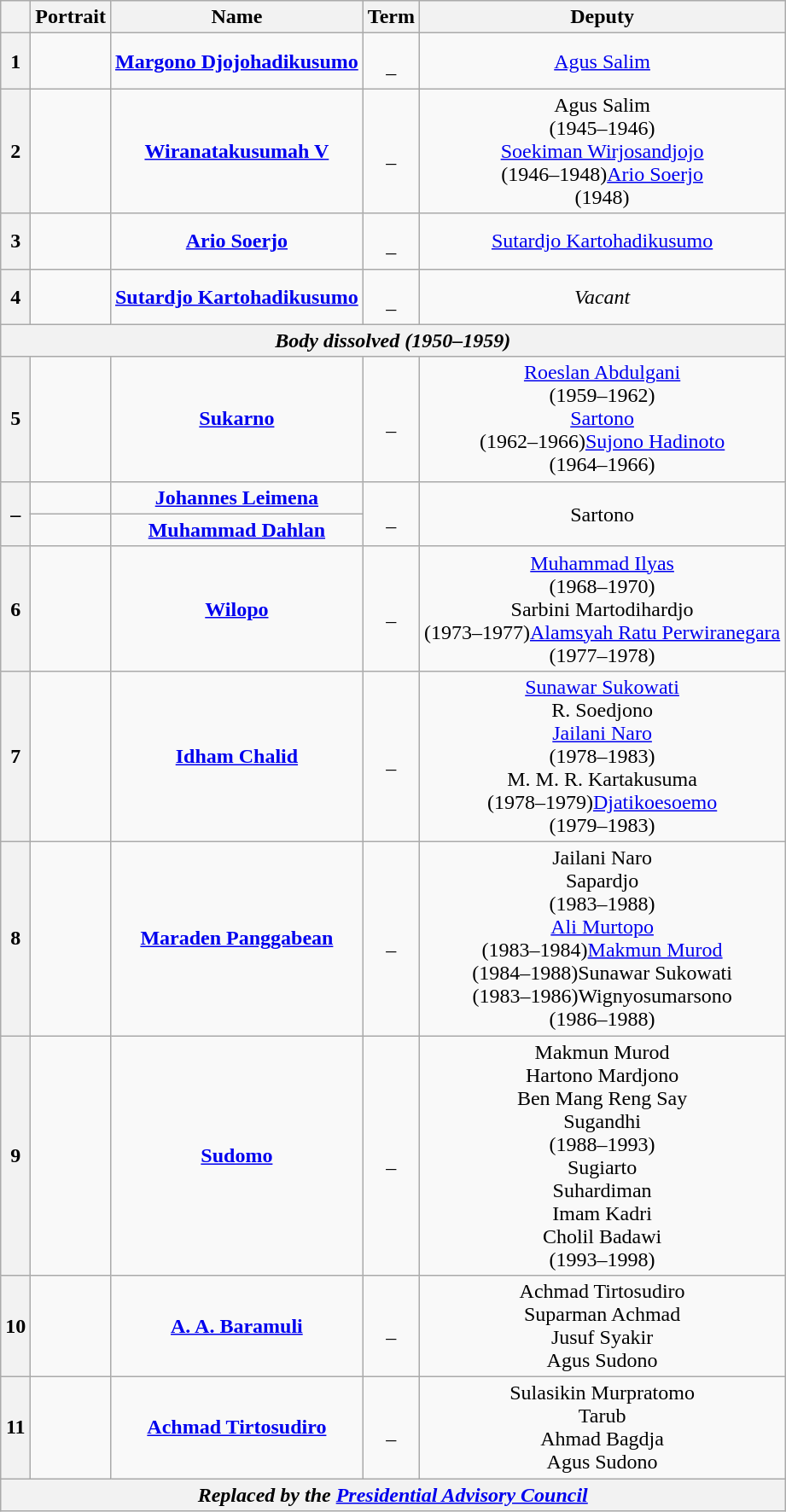<table class="wikitable sortable" style=text-align:center;>
<tr>
<th scope=col></th>
<th scope=col class=unsortable>Portrait</th>
<th scope=col>Name<br></th>
<th scope=col class=unsortable>Term</th>
<th scope=col class=unsortable>Deputy</th>
</tr>
<tr>
<th scope=row>1</th>
<td></td>
<td data-sort-value="Margono Djojohadikusumo" ><strong><a href='#'>Margono Djojohadikusumo</a></strong><br></td>
<td><br>–<br></td>
<td><a href='#'>Agus Salim</a></td>
</tr>
<tr>
<th scope=row>2</th>
<td></td>
<td data-sort-value="Wiranatakusumah"><strong><a href='#'>Wiranatakusumah V</a></strong><br></td>
<td><br>–<br></td>
<td>Agus Salim<br>(1945–1946)<br><a href='#'>Soekiman Wirjosandjojo</a><br>(1946–1948)<a href='#'>Ario Soerjo</a><br>(1948)</td>
</tr>
<tr>
<th scope=row>3</th>
<td></td>
<td data-sort-value="Soerjo, Ario"><strong><a href='#'>Ario Soerjo</a></strong><br></td>
<td><br>–<br></td>
<td><a href='#'>Sutardjo Kartohadikusumo</a></td>
</tr>
<tr>
<th scope=row>4</th>
<td></td>
<td data-sort-value="Sutardjo Kartohadikusumo" ><strong><a href='#'>Sutardjo Kartohadikusumo</a></strong><br></td>
<td><br>–<br></td>
<td><em>Vacant</em></td>
</tr>
<tr>
<th colspan="7"><em>Body dissolved (1950–1959)</em></th>
</tr>
<tr>
<th scope=row>5</th>
<td></td>
<td data-sort-value="Sukarno"><strong><a href='#'>Sukarno</a></strong><br></td>
<td><br>–<br></td>
<td><a href='#'>Roeslan Abdulgani</a><br>(1959–1962)<br><a href='#'>Sartono</a><br>(1962–1966)<a href='#'>Sujono Hadinoto</a><br>(1964–1966)</td>
</tr>
<tr>
<th rowspan=2>–</th>
<td></td>
<td data-sort-value="Leimena, Johannes"><strong><a href='#'>Johannes Leimena</a></strong><br></td>
<td rowspan=2><br>–<br></td>
<td rowspan=2>Sartono</td>
</tr>
<tr>
<td></td>
<td data-sort-value="Dahlan, Muhammad"><strong><a href='#'>Muhammad Dahlan</a></strong><br></td>
</tr>
<tr>
<th scope=row>6</th>
<td></td>
<td data-sort-value="Wilopo"><strong><a href='#'>Wilopo</a></strong><br></td>
<td><br>–<br></td>
<td><a href='#'>Muhammad Ilyas</a><br>(1968–1970)<br>Sarbini Martodihardjo<br>(1973–1977)<a href='#'>Alamsyah Ratu Perwiranegara</a><br>(1977–1978)</td>
</tr>
<tr>
<th scope=row>7</th>
<td></td>
<td data-sort-value="Idham Chalid"><strong><a href='#'>Idham Chalid</a></strong><br></td>
<td><br>–<br></td>
<td><a href='#'>Sunawar Sukowati</a><br>R. Soedjono<br><a href='#'>Jailani Naro</a><br>(1978–1983)<br>M. M. R. Kartakusuma<br>(1978–1979)<a href='#'>Djatikoesoemo</a><br>(1979–1983)</td>
</tr>
<tr>
<th scope=row>8</th>
<td></td>
<td data-sort-value="Panggabean, Maraden"><strong><a href='#'>Maraden Panggabean</a></strong><br></td>
<td><br>–<br></td>
<td>Jailani Naro<br>Sapardjo<br>(1983–1988)<br><a href='#'>Ali Murtopo</a><br>(1983–1984)<a href='#'>Makmun Murod</a><br>(1984–1988)Sunawar Sukowati<br>(1983–1986)Wignyosumarsono<br>(1986–1988)</td>
</tr>
<tr>
<th scope=row>9</th>
<td></td>
<td data-sort-value="Sudomo"><strong><a href='#'>Sudomo</a></strong><br></td>
<td><br>–<br></td>
<td>Makmun Murod<br>Hartono Mardjono<br>Ben Mang Reng Say<br>Sugandhi<br>(1988–1993)<br>Sugiarto<br>Suhardiman<br>Imam Kadri<br>Cholil Badawi<br>(1993–1998)</td>
</tr>
<tr>
<th scope=row>10</th>
<td></td>
<td data-sort-value="Baramuli, Achmad Arnold"><strong><a href='#'>A. A. Baramuli</a></strong><br></td>
<td><br>–<br></td>
<td>Achmad Tirtosudiro<br>Suparman Achmad<br>Jusuf Syakir<br>Agus Sudono</td>
</tr>
<tr>
<th scope=row>11</th>
<td></td>
<td data-sort-value="Tirtosudiro, Achmad"><strong><a href='#'>Achmad Tirtosudiro</a></strong><br></td>
<td><br>–<br></td>
<td>Sulasikin Murpratomo<br>Tarub<br>Ahmad Bagdja<br>Agus Sudono</td>
</tr>
<tr>
<th colspan="7"><em>Replaced by the <a href='#'>Presidential Advisory Council</a></em></th>
</tr>
</table>
